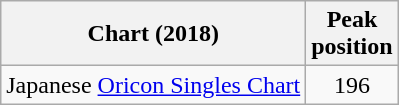<table class="wikitable">
<tr>
<th>Chart (2018)</th>
<th>Peak<br>position</th>
</tr>
<tr>
<td>Japanese <a href='#'>Oricon Singles Chart</a></td>
<td align="center">196</td>
</tr>
</table>
